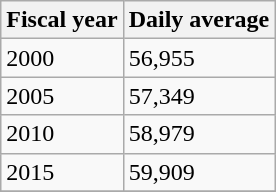<table class="wikitable">
<tr>
<th>Fiscal year</th>
<th>Daily average</th>
</tr>
<tr>
<td>2000</td>
<td>56,955</td>
</tr>
<tr>
<td>2005</td>
<td>57,349</td>
</tr>
<tr>
<td>2010</td>
<td>58,979</td>
</tr>
<tr>
<td>2015</td>
<td>59,909</td>
</tr>
<tr>
</tr>
</table>
